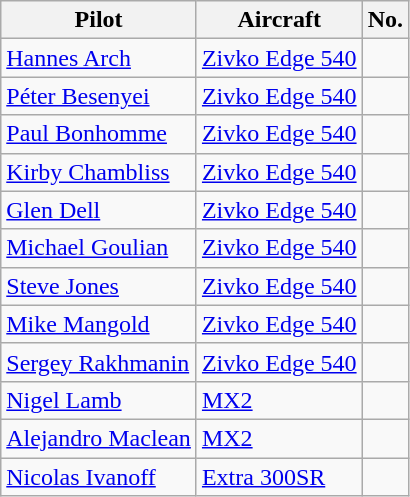<table class="wikitable">
<tr>
<th>Pilot</th>
<th>Aircraft</th>
<th>No.</th>
</tr>
<tr>
<td> <a href='#'>Hannes Arch</a></td>
<td><a href='#'>Zivko Edge 540</a></td>
<td></td>
</tr>
<tr>
<td> <a href='#'>Péter Besenyei</a></td>
<td><a href='#'>Zivko Edge 540</a></td>
<td></td>
</tr>
<tr>
<td> <a href='#'>Paul Bonhomme</a></td>
<td><a href='#'>Zivko Edge 540</a></td>
<td></td>
</tr>
<tr>
<td> <a href='#'>Kirby Chambliss</a></td>
<td><a href='#'>Zivko Edge 540</a></td>
<td></td>
</tr>
<tr>
<td> <a href='#'>Glen Dell</a></td>
<td><a href='#'>Zivko Edge 540</a></td>
<td></td>
</tr>
<tr>
<td> <a href='#'>Michael Goulian</a></td>
<td><a href='#'>Zivko Edge 540</a></td>
<td></td>
</tr>
<tr>
<td> <a href='#'>Steve Jones</a></td>
<td><a href='#'>Zivko Edge 540</a></td>
<td></td>
</tr>
<tr>
<td> <a href='#'>Mike Mangold</a></td>
<td><a href='#'>Zivko Edge 540</a></td>
<td></td>
</tr>
<tr>
<td> <a href='#'>Sergey Rakhmanin</a></td>
<td><a href='#'>Zivko Edge 540</a></td>
<td></td>
</tr>
<tr>
<td> <a href='#'>Nigel Lamb</a></td>
<td><a href='#'>MX2</a></td>
<td></td>
</tr>
<tr>
<td> <a href='#'>Alejandro Maclean</a></td>
<td><a href='#'>MX2</a></td>
<td></td>
</tr>
<tr>
<td> <a href='#'>Nicolas Ivanoff</a></td>
<td><a href='#'>Extra 300SR</a></td>
<td></td>
</tr>
</table>
